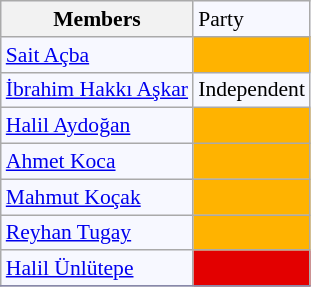<table class=wikitable style="border:1px solid #8888aa; background-color:#f7f8ff; padding:0px; font-size:90%;">
<tr>
<th>Members</th>
<td>Party</td>
</tr>
<tr>
<td><a href='#'>Sait Açba</a></td>
<td style="background: #ffb300"></td>
</tr>
<tr>
<td><a href='#'>İbrahim Hakkı Aşkar</a></td>
<td>Independent</td>
</tr>
<tr>
<td><a href='#'>Halil Aydoğan</a></td>
<td style="background: #ffb300"></td>
</tr>
<tr>
<td><a href='#'>Ahmet Koca</a></td>
<td style="background: #ffb300"></td>
</tr>
<tr>
<td><a href='#'>Mahmut Koçak</a></td>
<td style="background: #ffb300"></td>
</tr>
<tr>
<td><a href='#'>Reyhan Tugay</a></td>
<td style="background: #ffb300"></td>
</tr>
<tr>
<td><a href='#'>Halil Ünlütepe</a></td>
<td style="background: #e30000"></td>
</tr>
<tr>
</tr>
</table>
